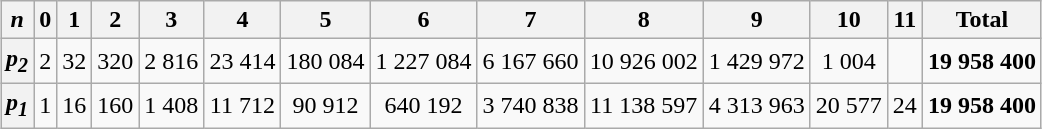<table class="wikitable" style="margin:1em auto; text-align:center;">
<tr>
<th><em>n</em></th>
<th>0</th>
<th>1</th>
<th>2</th>
<th>3</th>
<th>4</th>
<th>5</th>
<th>6</th>
<th>7</th>
<th>8</th>
<th>9</th>
<th>10</th>
<th>11</th>
<th><strong>Total</strong></th>
</tr>
<tr>
<th><em>p<sub>2</sub></em></th>
<td>2</td>
<td>32</td>
<td>320</td>
<td>2 816</td>
<td>23 414</td>
<td>180 084</td>
<td>1 227 084</td>
<td>6 167 660</td>
<td>10 926 002</td>
<td>1 429 972</td>
<td>1 004</td>
<td></td>
<td><strong>19 958 400</strong></td>
</tr>
<tr>
<th><em>p<sub>1</sub></em></th>
<td>1</td>
<td>16</td>
<td>160</td>
<td>1 408</td>
<td>11 712</td>
<td>90 912</td>
<td>640 192</td>
<td>3 740 838</td>
<td>11 138 597</td>
<td>4 313 963</td>
<td>20 577</td>
<td>24</td>
<td><strong>19 958 400</strong></td>
</tr>
</table>
